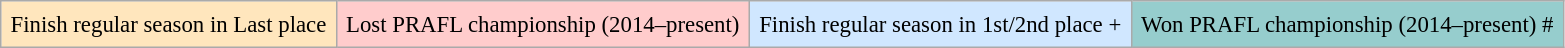<table class="wikitable" style="font-size:95%">
<tr>
<td style="background-color:#FFE6BD;padding:0.4em;">Finish regular season in Last place  </td>
<td style="background-color:#FFCCCC;padding:0.4em;">Lost PRAFL championship (2014–present)</td>
<td style="background-color:#D0E7FF;padding:0.4em;">Finish regular season in 1st/2nd place +</td>
<td style="background-color:#96CDCD;padding:0.4em;">Won PRAFL championship (2014–present) #</td>
</tr>
</table>
